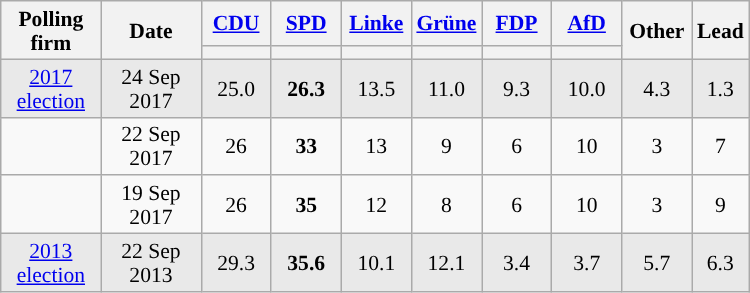<table class="wikitable sortable" style="text-align:center; font-size:90%; line-height:16px;">
<tr>
<th style="width:60px;" rowspan="2">Polling firm</th>
<th style="width:60px;" rowspan="2">Date</th>
<th style="width:40px;" class="unsortable"><a href='#'>CDU</a></th>
<th style="width:40px;" class="unsortable"><a href='#'>SPD</a></th>
<th style="width:40px;" class="unsortable"><a href='#'>Linke</a></th>
<th style="width:40px;" class="unsortable"><a href='#'>Grüne</a></th>
<th style="width:40px;" class="unsortable"><a href='#'>FDP</a></th>
<th style="width:40px;" class="unsortable"><a href='#'>AfD</a></th>
<th style="width:40px;" rowspan="2" class="unsortable">Other</th>
<th style="width:30px;" rowspan="2" class="unsortable">Lead</th>
</tr>
<tr>
<th style="color:inherit;background:"></th>
<th style="color:inherit;background:"></th>
<th style="color:inherit;background:"></th>
<th style="color:inherit;background:"></th>
<th style="color:inherit;background:"></th>
<th style="color:inherit;background:"></th>
</tr>
<tr style="background-color:#E9E9E9">
<td><a href='#'>2017 election</a></td>
<td>24 Sep 2017</td>
<td>25.0</td>
<td><strong>26.3</strong></td>
<td>13.5</td>
<td>11.0</td>
<td>9.3</td>
<td>10.0</td>
<td>4.3</td>
<td style="background:">1.3</td>
</tr>
<tr>
<td></td>
<td>22 Sep 2017</td>
<td>26</td>
<td><strong>33</strong></td>
<td>13</td>
<td>9</td>
<td>6</td>
<td>10</td>
<td>3</td>
<td style="background:">7</td>
</tr>
<tr>
<td></td>
<td>19 Sep 2017</td>
<td>26</td>
<td><strong>35</strong></td>
<td>12</td>
<td>8</td>
<td>6</td>
<td>10</td>
<td>3</td>
<td style="background:">9</td>
</tr>
<tr style="background-color:#E9E9E9">
<td><a href='#'>2013 election</a></td>
<td>22 Sep 2013</td>
<td>29.3</td>
<td><strong>35.6</strong></td>
<td>10.1</td>
<td>12.1</td>
<td>3.4</td>
<td>3.7</td>
<td>5.7</td>
<td style="background:">6.3</td>
</tr>
</table>
